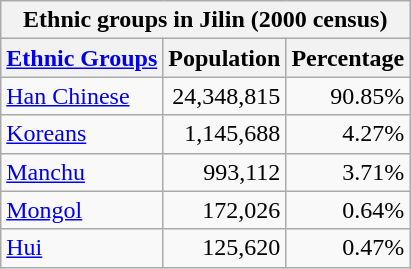<table class="wikitable" style="text-align:right;">
<tr>
<th colspan="3">Ethnic groups in Jilin (2000 census)</tr></th>
<th><a href='#'>Ethnic Groups</a></th>
<th>Population</th>
<th>Percentage</tr></th>
<td align="left"><a href='#'>Han Chinese</a></td>
<td>24,348,815</td>
<td>90.85%</tr></td>
<td align="left"><a href='#'>Koreans</a></td>
<td>1,145,688</td>
<td>4.27%</tr></td>
<td align="left"><a href='#'>Manchu</a></td>
<td>993,112</td>
<td>3.71%</tr></td>
<td align="left"><a href='#'>Mongol</a></td>
<td>172,026</td>
<td>0.64%</tr></td>
<td align="left"><a href='#'>Hui</a></td>
<td>125,620</td>
<td>0.47%</tr></td>
</tr>
</table>
